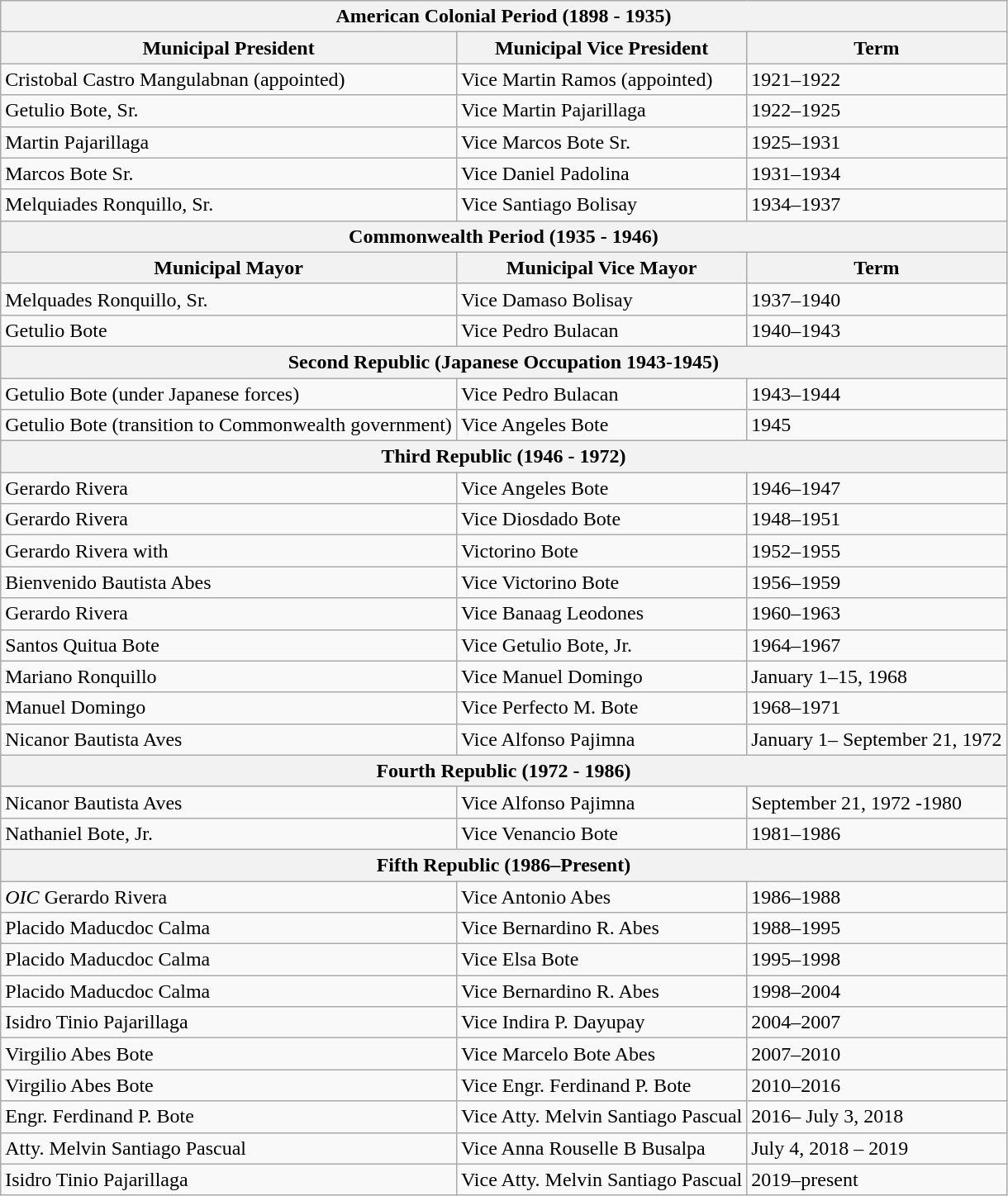<table class="wikitable">
<tr>
<th colspan="3">American Colonial Period (1898 - 1935)</th>
</tr>
<tr>
<th>Municipal President</th>
<th>Municipal Vice President</th>
<th>Term</th>
</tr>
<tr>
<td>Cristobal Castro Mangulabnan (appointed)</td>
<td>Vice Martin Ramos (appointed)</td>
<td>1921–1922</td>
</tr>
<tr>
<td>Getulio Bote, Sr.</td>
<td>Vice Martin Pajarillaga</td>
<td>1922–1925</td>
</tr>
<tr>
<td>Martin Pajarillaga</td>
<td>Vice Marcos Bote Sr.</td>
<td>1925–1931</td>
</tr>
<tr>
<td>Marcos Bote Sr.</td>
<td>Vice Daniel Padolina</td>
<td>1931–1934</td>
</tr>
<tr>
<td>Melquiades Ronquillo, Sr.</td>
<td>Vice Santiago Bolisay</td>
<td>1934–1937</td>
</tr>
<tr>
<th colspan="3"><strong>Commonwealth Period (1935 - 1946)</strong></th>
</tr>
<tr>
<th>Municipal Mayor</th>
<th>Municipal Vice Mayor</th>
<th>Term</th>
</tr>
<tr>
<td>Melquades Ronquillo, Sr.</td>
<td>Vice Damaso Bolisay</td>
<td>1937–1940</td>
</tr>
<tr>
<td>Getulio Bote</td>
<td>Vice Pedro Bulacan</td>
<td>1940–1943</td>
</tr>
<tr>
<th colspan="3"><strong>Second Republic (Japanese Occupation 1943-1945)</strong></th>
</tr>
<tr>
<td>Getulio Bote (under Japanese forces)</td>
<td>Vice Pedro Bulacan</td>
<td>1943–1944</td>
</tr>
<tr>
<td>Getulio Bote (transition to Commonwealth government)</td>
<td>Vice Angeles Bote</td>
<td>1945</td>
</tr>
<tr>
<th colspan="3">Third Republic (1946 - 1972)</th>
</tr>
<tr>
<td>Gerardo Rivera</td>
<td>Vice Angeles Bote</td>
<td>1946–1947</td>
</tr>
<tr>
<td>Gerardo Rivera</td>
<td>Vice Diosdado Bote</td>
<td>1948–1951</td>
</tr>
<tr>
<td>Gerardo Rivera with</td>
<td>Victorino Bote</td>
<td>1952–1955</td>
</tr>
<tr>
<td>Bienvenido Bautista Abes</td>
<td>Vice Victorino Bote</td>
<td>1956–1959</td>
</tr>
<tr>
<td>Gerardo Rivera</td>
<td>Vice Banaag Leodones</td>
<td>1960–1963</td>
</tr>
<tr>
<td>Santos Quitua Bote</td>
<td>Vice Getulio Bote, Jr.</td>
<td>1964–1967</td>
</tr>
<tr>
<td>Mariano Ronquillo</td>
<td>Vice Manuel Domingo</td>
<td>January 1–15, 1968</td>
</tr>
<tr>
<td>Manuel Domingo</td>
<td>Vice Perfecto M. Bote</td>
<td>1968–1971</td>
</tr>
<tr>
<td>Nicanor Bautista Aves</td>
<td>Vice Alfonso Pajimna</td>
<td>January 1– September 21, 1972</td>
</tr>
<tr>
<th colspan="3">Fourth Republic (1972 - 1986)</th>
</tr>
<tr>
<td>Nicanor Bautista Aves</td>
<td>Vice Alfonso Pajimna</td>
<td>September 21, 1972 -1980</td>
</tr>
<tr>
<td>Nathaniel Bote, Jr.</td>
<td>Vice Venancio Bote</td>
<td>1981–1986</td>
</tr>
<tr>
<th colspan="3">Fifth Republic (1986–Present)</th>
</tr>
<tr>
<td><em>OIC</em> Gerardo Rivera</td>
<td>Vice Antonio Abes</td>
<td>1986–1988</td>
</tr>
<tr>
<td>Placido Maducdoc Calma</td>
<td>Vice Bernardino R. Abes</td>
<td>1988–1995</td>
</tr>
<tr>
<td>Placido Maducdoc Calma</td>
<td>Vice Elsa Bote</td>
<td>1995–1998</td>
</tr>
<tr>
<td>Placido Maducdoc Calma</td>
<td>Vice Bernardino R. Abes</td>
<td>1998–2004</td>
</tr>
<tr>
<td>Isidro Tinio Pajarillaga</td>
<td>Vice Indira P. Dayupay</td>
<td>2004–2007</td>
</tr>
<tr>
<td>Virgilio Abes Bote</td>
<td>Vice Marcelo Bote Abes</td>
<td>2007–2010</td>
</tr>
<tr>
<td>Virgilio Abes Bote</td>
<td>Vice Engr. Ferdinand P. Bote</td>
<td>2010–2016</td>
</tr>
<tr>
<td>Engr. Ferdinand P. Bote</td>
<td>Vice Atty. Melvin Santiago Pascual</td>
<td>2016– July 3, 2018</td>
</tr>
<tr>
<td>Atty. Melvin Santiago Pascual</td>
<td>Vice Anna Rouselle B Busalpa</td>
<td>July 4, 2018 – 2019</td>
</tr>
<tr>
<td>Isidro Tinio Pajarillaga</td>
<td>Vice Atty. Melvin Santiago Pascual</td>
<td>2019–present</td>
</tr>
</table>
